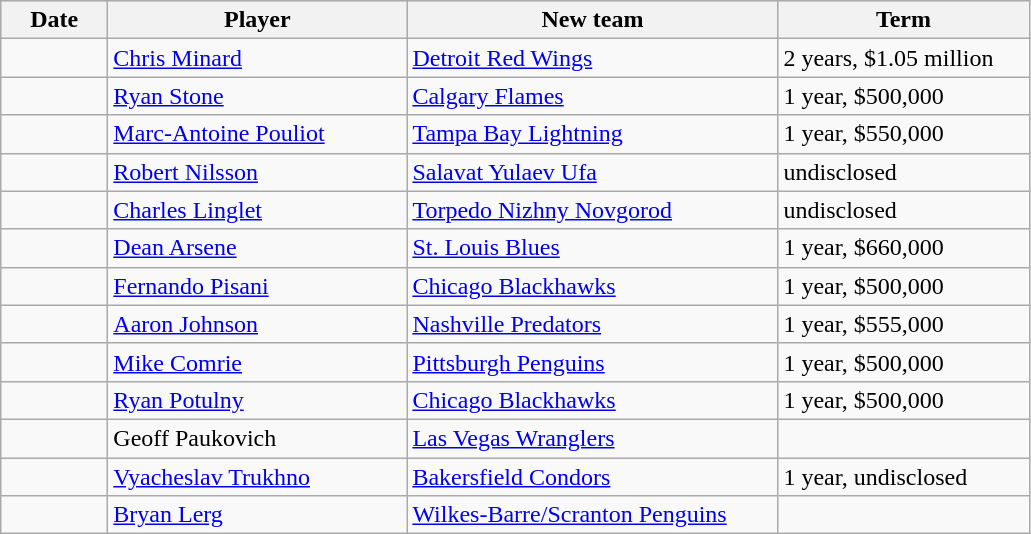<table class="wikitable">
<tr style="background:#ddd; text-align:center;">
<th style="width: 4em;">Date</th>
<th style="width: 12em;">Player</th>
<th style="width: 15em;">New team</th>
<th style="width: 10em;">Term</th>
</tr>
<tr>
<td></td>
<td><a href='#'>Chris Minard</a></td>
<td><a href='#'>Detroit Red Wings</a></td>
<td>2 years, $1.05 million</td>
</tr>
<tr>
<td></td>
<td><a href='#'>Ryan Stone</a></td>
<td><a href='#'>Calgary Flames</a></td>
<td>1 year, $500,000</td>
</tr>
<tr>
<td></td>
<td><a href='#'>Marc-Antoine Pouliot</a></td>
<td><a href='#'>Tampa Bay Lightning</a></td>
<td>1 year, $550,000</td>
</tr>
<tr>
<td></td>
<td><a href='#'>Robert Nilsson</a></td>
<td><a href='#'>Salavat Yulaev Ufa</a></td>
<td>undisclosed</td>
</tr>
<tr>
<td></td>
<td><a href='#'>Charles Linglet</a></td>
<td><a href='#'>Torpedo Nizhny Novgorod</a></td>
<td>undisclosed</td>
</tr>
<tr>
<td></td>
<td><a href='#'>Dean Arsene</a></td>
<td><a href='#'>St. Louis Blues</a></td>
<td>1 year, $660,000</td>
</tr>
<tr>
<td></td>
<td><a href='#'>Fernando Pisani</a></td>
<td><a href='#'>Chicago Blackhawks</a></td>
<td>1 year, $500,000</td>
</tr>
<tr>
<td></td>
<td><a href='#'>Aaron Johnson</a></td>
<td><a href='#'>Nashville Predators</a></td>
<td>1 year, $555,000</td>
</tr>
<tr>
<td></td>
<td><a href='#'>Mike Comrie</a></td>
<td><a href='#'>Pittsburgh Penguins</a></td>
<td>1 year, $500,000</td>
</tr>
<tr>
<td></td>
<td><a href='#'>Ryan Potulny</a></td>
<td><a href='#'>Chicago Blackhawks</a></td>
<td>1 year, $500,000</td>
</tr>
<tr>
<td></td>
<td>Geoff Paukovich</td>
<td><a href='#'>Las Vegas Wranglers</a></td>
<td></td>
</tr>
<tr>
<td></td>
<td><a href='#'>Vyacheslav Trukhno</a></td>
<td><a href='#'>Bakersfield Condors</a></td>
<td>1 year, undisclosed</td>
</tr>
<tr>
<td></td>
<td><a href='#'>Bryan Lerg</a></td>
<td><a href='#'>Wilkes-Barre/Scranton Penguins</a></td>
<td></td>
</tr>
</table>
